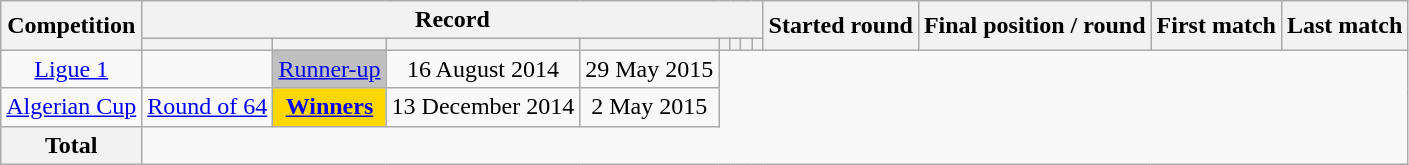<table class="wikitable" style="text-align: center">
<tr>
<th rowspan=2>Competition</th>
<th colspan=8>Record</th>
<th rowspan=2>Started round</th>
<th rowspan=2>Final position / round</th>
<th rowspan=2>First match</th>
<th rowspan=2>Last match</th>
</tr>
<tr>
<th></th>
<th></th>
<th></th>
<th></th>
<th></th>
<th></th>
<th></th>
<th></th>
</tr>
<tr>
<td><a href='#'>Ligue 1</a><br></td>
<td></td>
<td style="background:silver;"><a href='#'>Runner-up</a></td>
<td>16 August 2014</td>
<td>29 May 2015</td>
</tr>
<tr>
<td><a href='#'>Algerian Cup</a><br></td>
<td><a href='#'>Round of 64</a></td>
<td style="background:gold;"><a href='#'><strong>Winners</strong></a></td>
<td>13 December 2014</td>
<td>2 May 2015</td>
</tr>
<tr>
<th>Total<br></th>
</tr>
</table>
